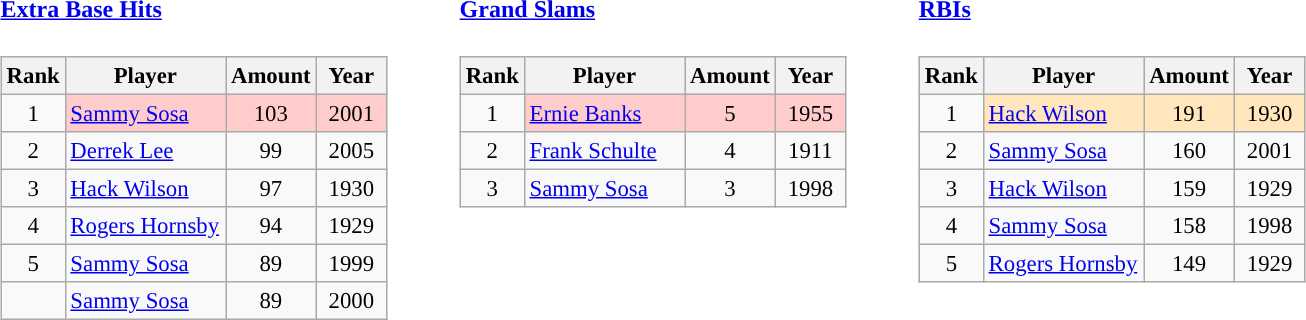<table>
<tr>
<td valign="top"><br><h4><a href='#'>Extra Base Hits</a></h4><table class="wikitable" style="font-size: 95%; text-align:left;">
<tr>
<th width="30">Rank</th>
<th width="100">Player</th>
<th width="40">Amount</th>
<th width="40">Year</th>
</tr>
<tr>
<td align="center">1</td>
<td bgcolor="#FFCCCC"><a href='#'>Sammy Sosa</a></td>
<td bgcolor="#FFCCCC" align="center">103</td>
<td bgcolor="#FFCCCC" align="center">2001</td>
</tr>
<tr>
<td align="center">2</td>
<td><a href='#'>Derrek Lee</a></td>
<td align="center">99</td>
<td align="center">2005</td>
</tr>
<tr>
<td align="center">3</td>
<td><a href='#'>Hack Wilson</a></td>
<td align="center">97</td>
<td align="center">1930</td>
</tr>
<tr>
<td align="center">4</td>
<td><a href='#'>Rogers Hornsby</a></td>
<td align="center">94</td>
<td align="center">1929</td>
</tr>
<tr>
<td align="center">5</td>
<td><a href='#'>Sammy Sosa</a></td>
<td align="center">89</td>
<td align="center">1999</td>
</tr>
<tr>
<td></td>
<td><a href='#'>Sammy Sosa</a></td>
<td align="center">89</td>
<td align="center">2000</td>
</tr>
</table>
</td>
<td width="25"> </td>
<td valign="top"><br><h4><a href='#'>Grand Slams</a></h4><table class="wikitable" style="font-size: 95%; text-align:left;">
<tr>
<th width="30">Rank</th>
<th width="100">Player</th>
<th width="40">Amount</th>
<th width="40">Year</th>
</tr>
<tr>
<td align="center">1</td>
<td bgcolor="#FFCCCC"><a href='#'>Ernie Banks</a></td>
<td bgcolor="#FFCCCC" align="center">5</td>
<td bgcolor="#FFCCCC" align="center">1955</td>
</tr>
<tr>
<td align="center">2</td>
<td><a href='#'>Frank Schulte</a></td>
<td align="center">4</td>
<td align="center">1911</td>
</tr>
<tr>
<td align="center">3</td>
<td><a href='#'>Sammy Sosa</a></td>
<td align="center">3</td>
<td align="center">1998</td>
</tr>
</table>
</td>
<td width="25"> </td>
<td valign="top"><br><h4><a href='#'>RBIs</a></h4><table class="wikitable" style="font-size: 95%; text-align:left;">
<tr>
<th width="30">Rank</th>
<th width="100">Player</th>
<th width="40">Amount</th>
<th width="40">Year</th>
</tr>
<tr>
<td align="center">1</td>
<td bgcolor="#FFE6BD"><a href='#'>Hack Wilson</a></td>
<td bgcolor="#FFE6BD" align="center">191</td>
<td bgcolor="#FFE6BD" align="center">1930</td>
</tr>
<tr>
<td align="center">2</td>
<td><a href='#'>Sammy Sosa</a></td>
<td align="center">160</td>
<td align="center">2001</td>
</tr>
<tr>
<td align="center">3</td>
<td><a href='#'>Hack Wilson</a></td>
<td align="center">159</td>
<td align="center">1929</td>
</tr>
<tr>
<td align="center">4</td>
<td><a href='#'>Sammy Sosa</a></td>
<td align="center">158</td>
<td align="center">1998</td>
</tr>
<tr>
<td align="center">5</td>
<td><a href='#'>Rogers Hornsby</a></td>
<td align="center">149</td>
<td align="center">1929</td>
</tr>
</table>
</td>
</tr>
</table>
